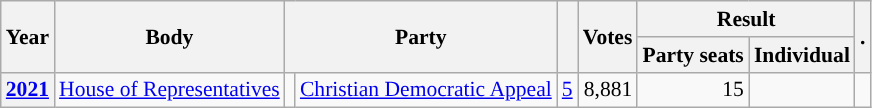<table class="wikitable plainrowheaders sortable" border=2 cellpadding=4 cellspacing=0 style="border: 1px #aaa solid; font-size: 90%; text-align:center;">
<tr>
<th scope="col" rowspan=2>Year</th>
<th scope="col" rowspan=2>Body</th>
<th scope="col" colspan=2 rowspan=2>Party</th>
<th scope="col" rowspan=2></th>
<th scope="col" rowspan=2>Votes</th>
<th scope="colgroup" colspan=2>Result</th>
<th scope="col" rowspan=2 class="unsortable">.</th>
</tr>
<tr>
<th scope="col">Party seats</th>
<th scope="col">Individual</th>
</tr>
<tr>
<th scope="row"><a href='#'>2021</a></th>
<td><a href='#'>House of Representatives</a></td>
<td style="background-color:"></td>
<td><a href='#'>Christian Democratic Appeal</a></td>
<td style=text-align:right><a href='#'>5</a></td>
<td style=text-align:right>8,881</td>
<td style=text-align:right>15</td>
<td></td>
<td></td>
</tr>
</table>
